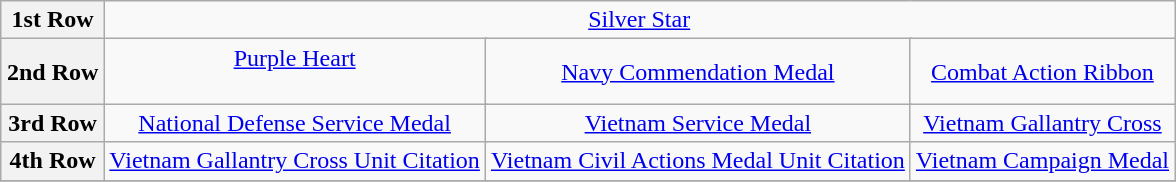<table class="wikitable" style="margin:1em auto; text-align:center;">
<tr>
<th>1st Row</th>
<td colspan="12"><a href='#'>Silver Star</a></td>
</tr>
<tr>
<th>2nd Row</th>
<td colspan="4"><a href='#'>Purple Heart</a><br><br></td>
<td colspan="4"><a href='#'>Navy Commendation Medal</a><br></td>
<td colspan="4"><a href='#'>Combat Action Ribbon</a></td>
</tr>
<tr>
<th>3rd Row</th>
<td colspan="4"><a href='#'>National Defense Service Medal</a></td>
<td colspan="4"><a href='#'>Vietnam Service Medal</a> <br></td>
<td colspan="4"><a href='#'>Vietnam Gallantry Cross</a> <br></td>
</tr>
<tr>
<th>4th Row</th>
<td colspan="4"><a href='#'>Vietnam Gallantry Cross Unit Citation</a> <br></td>
<td colspan="4"><a href='#'>Vietnam Civil Actions Medal Unit Citation</a> <br></td>
<td colspan="4"><a href='#'>Vietnam Campaign Medal</a> <br></td>
</tr>
<tr>
</tr>
</table>
